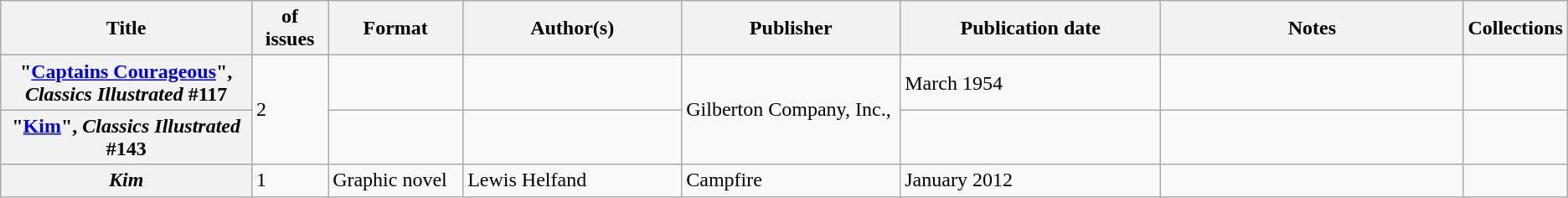<table class="wikitable">
<tr>
<th>Title</th>
<th style="width:40pt"> of issues</th>
<th style="width:75pt">Format</th>
<th style="width:125pt">Author(s)</th>
<th style="width:125pt">Publisher</th>
<th style="width:150pt">Publication date</th>
<th style="width:175pt">Notes</th>
<th>Collections</th>
</tr>
<tr>
<th>"<a href='#'>Captains Courageous</a>", <em>Classics Illustrated</em> #117</th>
<td rowspan="2">2</td>
<td></td>
<td></td>
<td rowspan="2">Gilberton Company, Inc.,</td>
<td>March 1954</td>
<td></td>
<td></td>
</tr>
<tr>
<th>"<a href='#'>Kim</a>", <em>Classics Illustrated</em> #143</th>
<td></td>
<td></td>
<td></td>
<td></td>
</tr>
<tr>
<th><em>Kim</em></th>
<td>1</td>
<td>Graphic novel</td>
<td>Lewis Helfand</td>
<td>Campfire</td>
<td>January 2012</td>
<td></td>
<td></td>
</tr>
</table>
